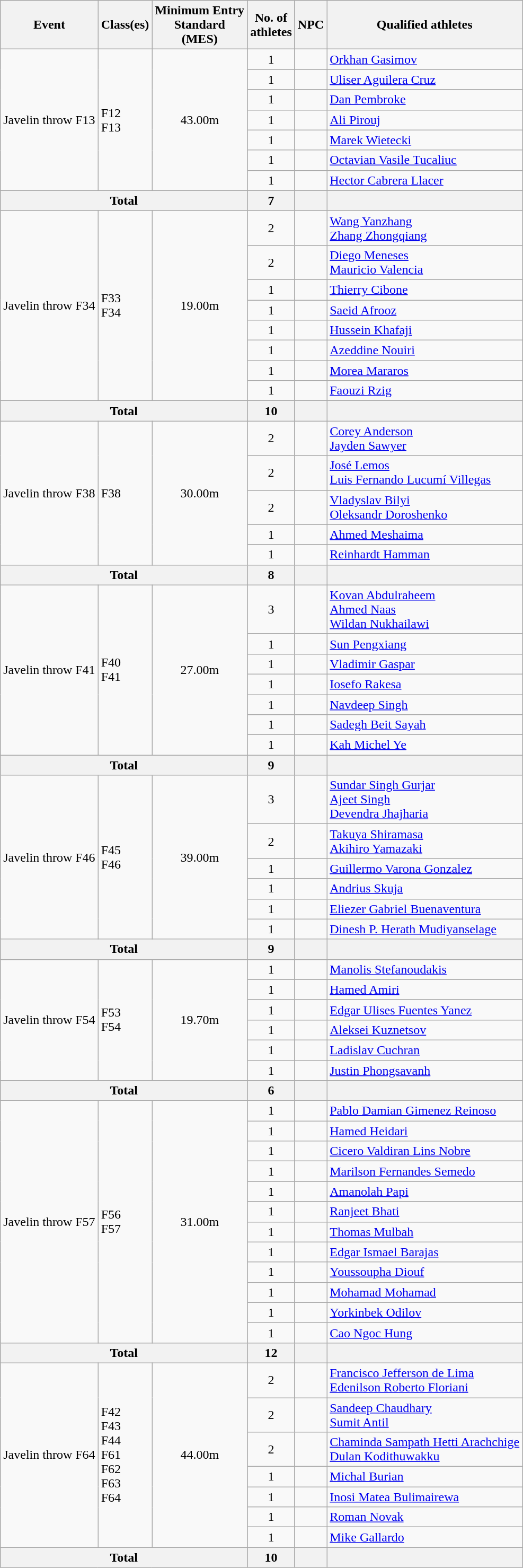<table class="wikitable">
<tr>
<th>Event</th>
<th>Class(es)</th>
<th>Minimum Entry<br> Standard<br> (MES)</th>
<th>No. of<br>athletes</th>
<th>NPC</th>
<th>Qualified athletes</th>
</tr>
<tr>
<td rowspan=7>Javelin throw F13</td>
<td rowspan=7>F12<br>F13</td>
<td rowspan=7 align=center>43.00m</td>
<td align=center>1</td>
<td></td>
<td><a href='#'>Orkhan Gasimov</a></td>
</tr>
<tr>
<td align=center>1</td>
<td></td>
<td><a href='#'>Uliser Aguilera Cruz</a></td>
</tr>
<tr>
<td align=center>1</td>
<td></td>
<td><a href='#'>Dan Pembroke</a></td>
</tr>
<tr>
<td align=center>1</td>
<td></td>
<td><a href='#'>Ali Pirouj</a></td>
</tr>
<tr>
<td align=center>1</td>
<td></td>
<td><a href='#'>Marek Wietecki</a></td>
</tr>
<tr>
<td align=center>1</td>
<td></td>
<td><a href='#'>Octavian Vasile Tucaliuc</a></td>
</tr>
<tr>
<td align=center>1</td>
<td></td>
<td><a href='#'>Hector Cabrera Llacer</a></td>
</tr>
<tr>
<th colspan=3>Total</th>
<th>7</th>
<th></th>
<th></th>
</tr>
<tr>
<td rowspan=8>Javelin throw F34</td>
<td rowspan=8>F33<br>F34</td>
<td rowspan=8 align=center>19.00m</td>
<td align=center>2</td>
<td></td>
<td><a href='#'>Wang Yanzhang</a><br> <a href='#'>Zhang Zhongqiang</a></td>
</tr>
<tr>
<td align=center>2</td>
<td></td>
<td><a href='#'>Diego Meneses</a><br><a href='#'>Mauricio Valencia</a></td>
</tr>
<tr>
<td align=center>1</td>
<td></td>
<td><a href='#'>Thierry Cibone</a></td>
</tr>
<tr>
<td align=center>1</td>
<td></td>
<td><a href='#'>Saeid Afrooz</a></td>
</tr>
<tr>
<td align=center>1</td>
<td></td>
<td><a href='#'>Hussein Khafaji</a></td>
</tr>
<tr>
<td align=center>1</td>
<td></td>
<td><a href='#'>Azeddine Nouiri</a></td>
</tr>
<tr>
<td align=center>1</td>
<td></td>
<td><a href='#'>Morea Mararos</a></td>
</tr>
<tr>
<td align=center>1</td>
<td></td>
<td><a href='#'>Faouzi Rzig</a></td>
</tr>
<tr>
<th colspan=3>Total</th>
<th>10</th>
<th></th>
<th></th>
</tr>
<tr>
<td rowspan=5>Javelin throw F38</td>
<td rowspan=5>F38</td>
<td rowspan=5 align=center>30.00m</td>
<td align=center>2</td>
<td></td>
<td><a href='#'>Corey Anderson</a><br><a href='#'>Jayden Sawyer</a></td>
</tr>
<tr>
<td align=center>2</td>
<td></td>
<td><a href='#'>José Lemos</a><br><a href='#'>Luis Fernando Lucumí Villegas</a></td>
</tr>
<tr>
<td align=center>2</td>
<td></td>
<td><a href='#'>Vladyslav Bilyi</a><br><a href='#'>Oleksandr Doroshenko</a></td>
</tr>
<tr>
<td align=center>1</td>
<td></td>
<td><a href='#'>Ahmed Meshaima</a></td>
</tr>
<tr>
<td align=center>1</td>
<td></td>
<td><a href='#'>Reinhardt Hamman</a></td>
</tr>
<tr>
<th colspan=3>Total</th>
<th>8</th>
<th></th>
<th></th>
</tr>
<tr>
<td rowspan=7>Javelin throw F41</td>
<td rowspan=7>F40<br>F41</td>
<td rowspan=7 align="center">27.00m</td>
<td align=center>3</td>
<td></td>
<td><a href='#'>Kovan Abdulraheem</a><br><a href='#'>Ahmed Naas</a><br><a href='#'>Wildan Nukhailawi</a></td>
</tr>
<tr>
<td align=center>1</td>
<td></td>
<td><a href='#'>Sun Pengxiang</a></td>
</tr>
<tr>
<td align=center>1</td>
<td></td>
<td><a href='#'>Vladimir Gaspar</a></td>
</tr>
<tr>
<td align=center>1</td>
<td></td>
<td><a href='#'>Iosefo Rakesa</a></td>
</tr>
<tr>
<td align=center>1</td>
<td></td>
<td><a href='#'>Navdeep Singh</a></td>
</tr>
<tr>
<td align=center>1</td>
<td></td>
<td><a href='#'>Sadegh Beit Sayah</a></td>
</tr>
<tr>
<td align=center>1</td>
<td></td>
<td><a href='#'>Kah Michel Ye</a></td>
</tr>
<tr>
<th colspan=3>Total</th>
<th>9</th>
<th></th>
<th></th>
</tr>
<tr>
<td rowspan=6>Javelin throw F46</td>
<td rowspan=6>F45<br>F46</td>
<td rowspan=6 align="center">39.00m</td>
<td align="center">3</td>
<td></td>
<td><a href='#'>Sundar Singh Gurjar</a><br> <a href='#'>Ajeet Singh</a><br><a href='#'>Devendra Jhajharia</a></td>
</tr>
<tr>
<td align=center>2</td>
<td></td>
<td><a href='#'>Takuya Shiramasa</a><br><a href='#'>Akihiro Yamazaki</a></td>
</tr>
<tr>
<td align=center>1</td>
<td></td>
<td><a href='#'>Guillermo Varona Gonzalez</a></td>
</tr>
<tr>
<td align=center>1</td>
<td></td>
<td><a href='#'>Andrius Skuja</a></td>
</tr>
<tr>
<td align=center>1</td>
<td></td>
<td><a href='#'>Eliezer Gabriel Buenaventura</a></td>
</tr>
<tr>
<td align=center>1</td>
<td></td>
<td><a href='#'>Dinesh P. Herath Mudiyanselage</a></td>
</tr>
<tr>
<th colspan=3>Total</th>
<th>9</th>
<th></th>
<th></th>
</tr>
<tr>
<td rowspan=6>Javelin throw F54</td>
<td rowspan=6>F53<br>F54</td>
<td rowspan=6 align="center">19.70m</td>
<td align=center>1</td>
<td></td>
<td><a href='#'>Manolis Stefanoudakis</a></td>
</tr>
<tr>
<td align=center>1</td>
<td></td>
<td><a href='#'>Hamed Amiri</a></td>
</tr>
<tr>
<td align=center>1</td>
<td></td>
<td><a href='#'>Edgar Ulises Fuentes Yanez</a></td>
</tr>
<tr>
<td align=center>1</td>
<td></td>
<td><a href='#'>Aleksei Kuznetsov</a></td>
</tr>
<tr>
<td align=center>1</td>
<td></td>
<td><a href='#'>Ladislav Cuchran</a></td>
</tr>
<tr>
<td align=center>1</td>
<td></td>
<td><a href='#'>Justin Phongsavanh</a></td>
</tr>
<tr>
<th colspan=3>Total</th>
<th>6</th>
<th></th>
<th></th>
</tr>
<tr>
<td rowspan=12>Javelin throw F57</td>
<td rowspan=12>F56<br>F57</td>
<td rowspan=12 align="center">31.00m</td>
<td align=center>1</td>
<td></td>
<td><a href='#'>Pablo Damian Gimenez Reinoso</a></td>
</tr>
<tr>
<td align=center>1</td>
<td></td>
<td><a href='#'>Hamed Heidari</a></td>
</tr>
<tr>
<td align=center>1</td>
<td></td>
<td><a href='#'>Cicero Valdiran Lins Nobre</a></td>
</tr>
<tr>
<td align=center>1</td>
<td></td>
<td><a href='#'>Marilson Fernandes Semedo</a></td>
</tr>
<tr>
<td align=center>1</td>
<td></td>
<td><a href='#'>Amanolah Papi</a></td>
</tr>
<tr>
<td align=center>1</td>
<td></td>
<td><a href='#'>Ranjeet Bhati</a></td>
</tr>
<tr>
<td align=center>1</td>
<td></td>
<td><a href='#'>Thomas Mulbah</a></td>
</tr>
<tr>
<td align=center>1</td>
<td></td>
<td><a href='#'>Edgar Ismael Barajas</a></td>
</tr>
<tr>
<td align=center>1</td>
<td></td>
<td><a href='#'>Youssoupha Diouf</a></td>
</tr>
<tr>
<td align=center>1</td>
<td></td>
<td><a href='#'>Mohamad Mohamad</a></td>
</tr>
<tr>
<td align=center>1</td>
<td></td>
<td><a href='#'>Yorkinbek Odilov</a></td>
</tr>
<tr>
<td align=center>1</td>
<td></td>
<td><a href='#'>Cao Ngoc Hung</a></td>
</tr>
<tr>
<th colspan=3>Total</th>
<th>12</th>
<th></th>
<th></th>
</tr>
<tr>
<td rowspan=7>Javelin throw F64</td>
<td rowspan=7>F42<br>F43<br>F44<br>F61<br>F62<br>F63<br>F64</td>
<td rowspan=7 align="center">44.00m</td>
<td align=center>2</td>
<td></td>
<td><a href='#'>Francisco Jefferson de Lima</a><br><a href='#'>Edenilson Roberto Floriani</a></td>
</tr>
<tr>
<td align=center>2</td>
<td></td>
<td><a href='#'>Sandeep Chaudhary</a><br> <a href='#'>Sumit Antil</a></td>
</tr>
<tr>
<td align=center>2</td>
<td></td>
<td><a href='#'>Chaminda Sampath Hetti Arachchige</a><br><a href='#'>Dulan Kodithuwakku</a></td>
</tr>
<tr>
<td align=center>1</td>
<td></td>
<td><a href='#'>Michal Burian</a></td>
</tr>
<tr>
<td align=center>1</td>
<td></td>
<td><a href='#'>Inosi Matea Bulimairewa</a></td>
</tr>
<tr>
<td align=center>1</td>
<td></td>
<td><a href='#'>Roman Novak</a></td>
</tr>
<tr>
<td align=center>1</td>
<td></td>
<td><a href='#'>Mike Gallardo</a></td>
</tr>
<tr>
<th colspan=3>Total</th>
<th>10</th>
<th></th>
<th></th>
</tr>
</table>
